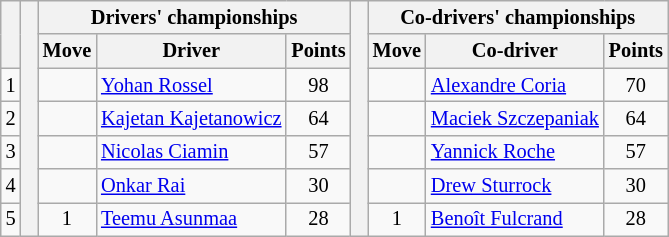<table class="wikitable" style="font-size:85%;">
<tr>
<th rowspan="2"></th>
<th rowspan="7" style="width:5px;"></th>
<th colspan="3">Drivers' championships</th>
<th rowspan="7" style="width:5px;"></th>
<th colspan="3" nowrap>Co-drivers' championships</th>
</tr>
<tr>
<th>Move</th>
<th>Driver</th>
<th>Points</th>
<th>Move</th>
<th>Co-driver</th>
<th>Points</th>
</tr>
<tr>
<td align="center">1</td>
<td align="center"></td>
<td><a href='#'>Yohan Rossel</a></td>
<td align="center">98</td>
<td align="center"></td>
<td><a href='#'>Alexandre Coria</a></td>
<td align="center">70</td>
</tr>
<tr>
<td align="center">2</td>
<td align="center"></td>
<td><a href='#'>Kajetan Kajetanowicz</a></td>
<td align="center">64</td>
<td align="center"></td>
<td><a href='#'>Maciek Szczepaniak</a></td>
<td align="center">64</td>
</tr>
<tr>
<td align="center">3</td>
<td align="center"></td>
<td><a href='#'>Nicolas Ciamin</a></td>
<td align="center">57</td>
<td align="center"></td>
<td><a href='#'>Yannick Roche</a></td>
<td align="center">57</td>
</tr>
<tr>
<td align="center">4</td>
<td align="center"></td>
<td><a href='#'>Onkar Rai</a></td>
<td align="center">30</td>
<td align="center"></td>
<td><a href='#'>Drew Sturrock</a></td>
<td align="center">30</td>
</tr>
<tr>
<td align="center">5</td>
<td align="center"> 1</td>
<td><a href='#'>Teemu Asunmaa</a></td>
<td align="center">28</td>
<td align="center"> 1</td>
<td><a href='#'>Benoît Fulcrand</a></td>
<td align="center">28</td>
</tr>
</table>
